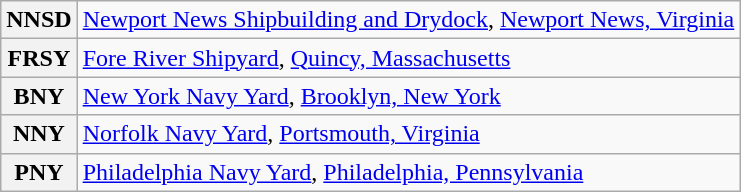<table class="wikitable">
<tr>
<th scope="row">NNSD</th>
<td><a href='#'>Newport News Shipbuilding and Drydock</a>, <a href='#'>Newport News, Virginia</a></td>
</tr>
<tr>
<th scope="row">FRSY</th>
<td><a href='#'>Fore River Shipyard</a>, <a href='#'>Quincy, Massachusetts</a></td>
</tr>
<tr>
<th scope="row">BNY</th>
<td><a href='#'>New York Navy Yard</a>, <a href='#'>Brooklyn, New York</a></td>
</tr>
<tr>
<th scope="row">NNY</th>
<td><a href='#'>Norfolk Navy Yard</a>, <a href='#'>Portsmouth, Virginia</a></td>
</tr>
<tr>
<th scope="row">PNY</th>
<td><a href='#'>Philadelphia Navy Yard</a>, <a href='#'>Philadelphia, Pennsylvania</a></td>
</tr>
</table>
